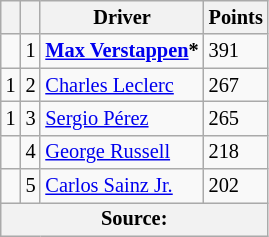<table class="wikitable" style="font-size: 85%;">
<tr>
<th scope="col"></th>
<th scope="col"></th>
<th scope="col">Driver</th>
<th scope="col">Points</th>
</tr>
<tr>
<td align="left"></td>
<td align="center">1</td>
<td> <strong><a href='#'>Max Verstappen</a>*</strong></td>
<td align="left">391</td>
</tr>
<tr>
<td align="left"> 1</td>
<td align="center">2</td>
<td> <a href='#'>Charles Leclerc</a></td>
<td align="left">267</td>
</tr>
<tr>
<td align="left"> 1</td>
<td align="center">3</td>
<td> <a href='#'>Sergio Pérez</a></td>
<td align="left">265</td>
</tr>
<tr>
<td align="left"></td>
<td align="center">4</td>
<td> <a href='#'>George Russell</a></td>
<td align="left">218</td>
</tr>
<tr>
<td align="left"></td>
<td align="center">5</td>
<td> <a href='#'>Carlos Sainz Jr.</a></td>
<td align="left">202</td>
</tr>
<tr>
<th colspan=4>Source:</th>
</tr>
</table>
